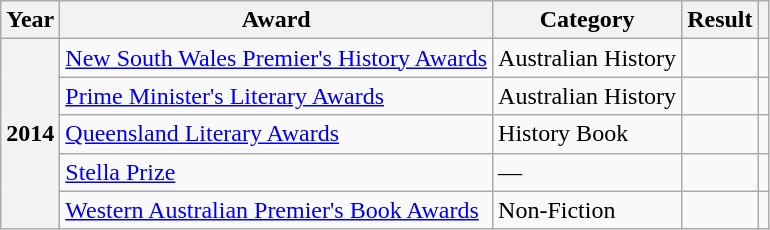<table class="wikitable sortable">
<tr>
<th>Year</th>
<th>Award</th>
<th>Category</th>
<th>Result</th>
<th></th>
</tr>
<tr>
<th rowspan="5">2014</th>
<td><a href='#'>New South Wales Premier's History Awards</a></td>
<td>Australian History</td>
<td></td>
<td></td>
</tr>
<tr>
<td><a href='#'>Prime Minister's Literary Awards</a></td>
<td>Australian History</td>
<td></td>
<td></td>
</tr>
<tr>
<td><a href='#'>Queensland Literary Awards</a></td>
<td>History Book</td>
<td></td>
<td></td>
</tr>
<tr>
<td><a href='#'>Stella Prize</a></td>
<td>—</td>
<td></td>
<td></td>
</tr>
<tr>
<td><a href='#'>Western Australian Premier's Book Awards</a></td>
<td>Non-Fiction</td>
<td></td>
<td></td>
</tr>
</table>
